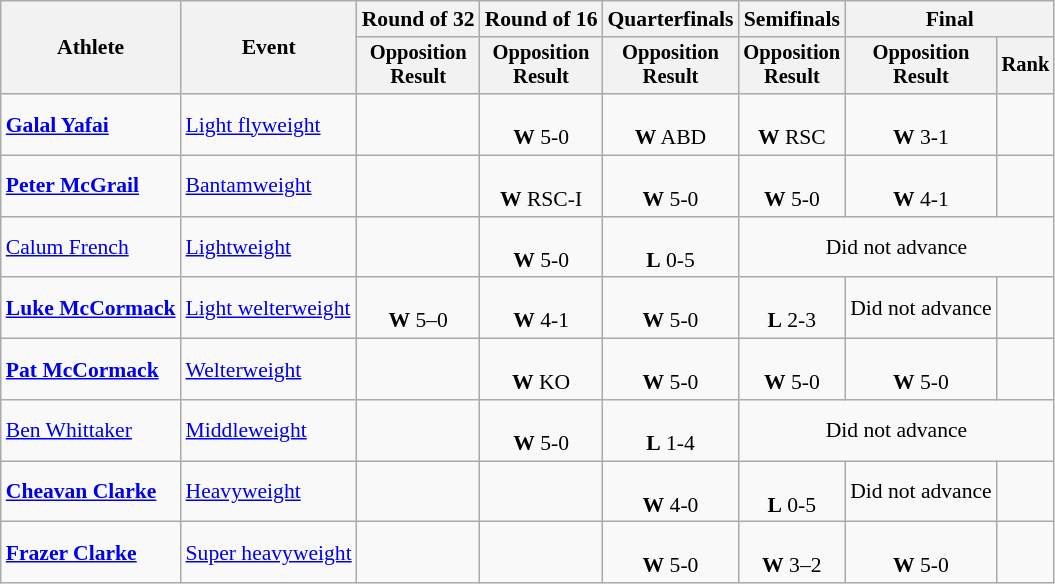<table class="wikitable" style="font-size:90%;">
<tr>
<th rowspan=2>Athlete</th>
<th rowspan=2>Event</th>
<th>Round of 32</th>
<th>Round of 16</th>
<th>Quarterfinals</th>
<th>Semifinals</th>
<th colspan=2>Final</th>
</tr>
<tr style="font-size:95%">
<th>Opposition<br>Result</th>
<th>Opposition<br>Result</th>
<th>Opposition<br>Result</th>
<th>Opposition<br>Result</th>
<th>Opposition<br>Result</th>
<th>Rank</th>
</tr>
<tr align=center>
<td align=left><strong><a href='#'>Galal Yafai</a></strong></td>
<td rowspan="1" style="text-align:left;"><a href='#'>Light flyweight</a></td>
<td></td>
<td><br><strong>W</strong> 5-0</td>
<td><br><strong>W</strong> ABD</td>
<td><br><strong>W</strong> RSC</td>
<td><br><strong>W</strong> 3-1</td>
<td></td>
</tr>
<tr align=center>
<td align=left><strong><a href='#'>Peter McGrail</a></strong></td>
<td rowspan="1" style="text-align:left;"><a href='#'>Bantamweight</a></td>
<td></td>
<td><br><strong>W</strong> RSC-I</td>
<td><br><strong>W</strong> 5-0</td>
<td><br><strong>W</strong> 5-0</td>
<td><br><strong>W</strong> 4-1</td>
<td></td>
</tr>
<tr align=center>
<td align=left><a href='#'>Calum French</a></td>
<td rowspan="1" style="text-align:left;"><a href='#'>Lightweight</a></td>
<td></td>
<td><br><strong>W</strong> 5-0</td>
<td><br><strong>L</strong> 0-5</td>
<td colspan=3>Did not advance</td>
</tr>
<tr align=center>
<td align=left><strong><a href='#'>Luke McCormack</a></strong></td>
<td rowspan="1" style="text-align:left;"><a href='#'>Light welterweight</a></td>
<td><br><strong>W</strong> 5–0</td>
<td><br><strong>W</strong> 4-1</td>
<td><br><strong>W</strong> 5-0</td>
<td><br><strong>L</strong> 2-3</td>
<td>Did not advance</td>
<td></td>
</tr>
<tr align=center>
<td align=left><strong><a href='#'>Pat McCormack</a></strong></td>
<td rowspan="1" style="text-align:left;"><a href='#'>Welterweight</a></td>
<td></td>
<td><br><strong>W</strong> KO</td>
<td><br><strong>W</strong> 5-0</td>
<td><br><strong>W</strong> 5-0</td>
<td><br><strong>W</strong> 5-0</td>
<td></td>
</tr>
<tr align=center>
<td align=left><a href='#'>Ben Whittaker</a></td>
<td rowspan="1" style="text-align:left;"><a href='#'>Middleweight</a></td>
<td></td>
<td><br><strong>W</strong> 5-0</td>
<td><br><strong>L</strong> 1-4</td>
<td colspan=3>Did not advance</td>
</tr>
<tr align=center>
<td align=left><strong><a href='#'>Cheavan Clarke</a></strong></td>
<td rowspan="1" style="text-align:left;"><a href='#'>Heavyweight</a></td>
<td></td>
<td></td>
<td><br><strong>W</strong> 4-0</td>
<td><br><strong>L</strong> 0-5</td>
<td>Did not advance</td>
<td></td>
</tr>
<tr align=center>
<td align=left><strong><a href='#'>Frazer Clarke</a></strong></td>
<td rowspan="1" style="text-align:left;"><a href='#'>Super heavyweight</a></td>
<td></td>
<td></td>
<td><br><strong>W</strong> 5-0</td>
<td><br><strong>W</strong> 3–2</td>
<td><br><strong>W</strong> 5-0</td>
<td></td>
</tr>
</table>
